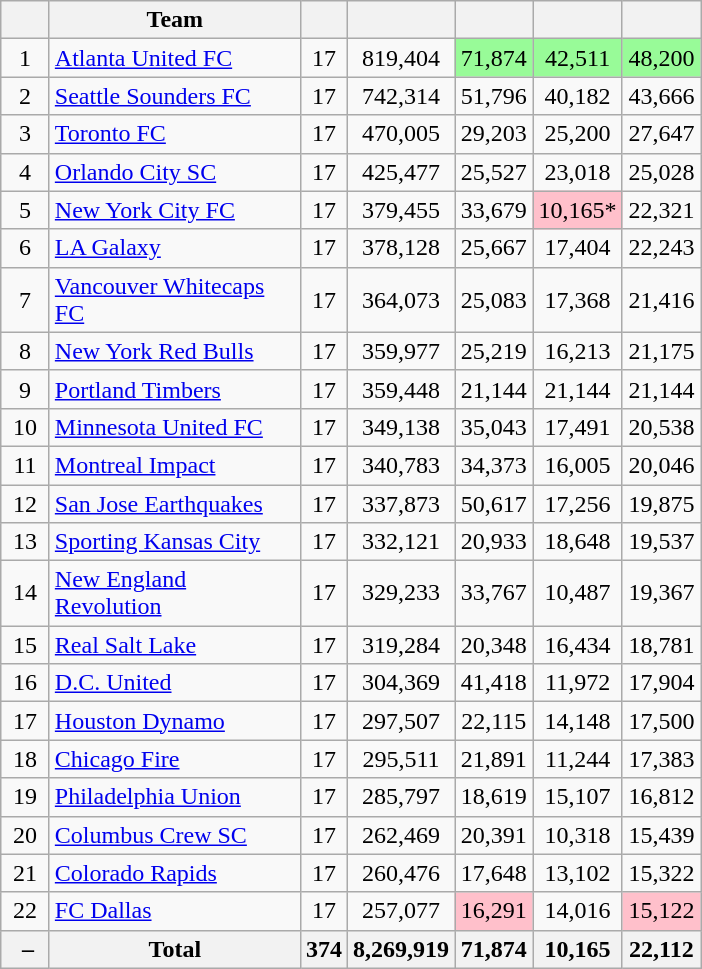<table class="wikitable sortable">
<tr>
<th width=25></th>
<th width=160>Team</th>
<th></th>
<th width=45></th>
<th width=45></th>
<th width=45></th>
<th width=45></th>
</tr>
<tr>
<td align=center>1</td>
<td><a href='#'>Atlanta United FC</a></td>
<td align="center">17</td>
<td align="center">819,404</td>
<td align=center bgcolor="#98FB98">71,874</td>
<td align=center bgcolor="#98FB98">42,511</td>
<td align=center bgcolor="#98FB98">48,200</td>
</tr>
<tr>
<td align=center>2</td>
<td><a href='#'>Seattle Sounders FC</a></td>
<td align="center">17</td>
<td align="center">742,314</td>
<td align="center">51,796</td>
<td align="center">40,182</td>
<td align="center">43,666</td>
</tr>
<tr>
<td align=center>3</td>
<td><a href='#'>Toronto FC</a></td>
<td align="center">17</td>
<td align="center">470,005</td>
<td align="center">29,203</td>
<td align="center">25,200</td>
<td align="center">27,647</td>
</tr>
<tr>
<td align=center>4</td>
<td><a href='#'>Orlando City SC</a></td>
<td align="center">17</td>
<td align="center">425,477</td>
<td align="center">25,527</td>
<td align="center">23,018</td>
<td align="center">25,028</td>
</tr>
<tr>
<td align=center>5</td>
<td><a href='#'>New York City FC</a></td>
<td align="center">17</td>
<td align="center">379,455</td>
<td align="center">33,679</td>
<td align=center  bgcolor="#FFC0CB">10,165*</td>
<td align="center">22,321</td>
</tr>
<tr>
<td align=center>6</td>
<td><a href='#'>LA Galaxy</a></td>
<td align="center">17</td>
<td align="center">378,128</td>
<td align="center">25,667</td>
<td align="center">17,404</td>
<td align="center">22,243</td>
</tr>
<tr>
<td align=center>7</td>
<td><a href='#'>Vancouver Whitecaps FC</a></td>
<td align="center">17</td>
<td align="center">364,073</td>
<td align="center">25,083</td>
<td align="center">17,368</td>
<td align="center">21,416</td>
</tr>
<tr>
<td align=center>8</td>
<td><a href='#'>New York Red Bulls</a></td>
<td align="center">17</td>
<td align="center">359,977</td>
<td align="center">25,219</td>
<td align="center">16,213</td>
<td align="center">21,175</td>
</tr>
<tr>
<td align=center>9</td>
<td><a href='#'>Portland Timbers</a></td>
<td align="center">17</td>
<td align="center">359,448</td>
<td align="center">21,144</td>
<td align="center">21,144</td>
<td align="center">21,144</td>
</tr>
<tr>
<td align=center>10</td>
<td><a href='#'>Minnesota United FC</a></td>
<td align="center">17</td>
<td align="center">349,138</td>
<td align="center">35,043</td>
<td align="center">17,491</td>
<td align="center">20,538</td>
</tr>
<tr>
<td align=center>11</td>
<td><a href='#'>Montreal Impact</a></td>
<td align="center">17</td>
<td align="center">340,783</td>
<td align="center">34,373</td>
<td align="center">16,005</td>
<td align="center">20,046</td>
</tr>
<tr>
<td align=center>12</td>
<td><a href='#'>San Jose Earthquakes</a></td>
<td align="center">17</td>
<td align="center">337,873</td>
<td align="center">50,617</td>
<td align="center">17,256</td>
<td align="center">19,875</td>
</tr>
<tr>
<td align=center>13</td>
<td><a href='#'>Sporting Kansas City</a></td>
<td align="center">17</td>
<td align="center">332,121</td>
<td align="center">20,933</td>
<td align="center">18,648</td>
<td align="center">19,537</td>
</tr>
<tr>
<td align=center>14</td>
<td><a href='#'>New England Revolution</a></td>
<td align="center">17</td>
<td align="center">329,233</td>
<td align="center">33,767</td>
<td align="center">10,487</td>
<td align="center">19,367</td>
</tr>
<tr>
<td align=center>15</td>
<td><a href='#'>Real Salt Lake</a></td>
<td align="center">17</td>
<td align="center">319,284</td>
<td align="center">20,348</td>
<td align="center">16,434</td>
<td align="center">18,781</td>
</tr>
<tr>
<td align=center>16</td>
<td><a href='#'>D.C. United</a></td>
<td align="center">17</td>
<td align="center">304,369</td>
<td align="center">41,418</td>
<td align="center">11,972</td>
<td align="center">17,904</td>
</tr>
<tr>
<td align=center>17</td>
<td><a href='#'>Houston Dynamo</a></td>
<td align="center">17</td>
<td align="center">297,507</td>
<td align="center">22,115</td>
<td align="center">14,148</td>
<td align="center">17,500</td>
</tr>
<tr>
<td align=center>18</td>
<td><a href='#'>Chicago Fire</a></td>
<td align="center">17</td>
<td align="center">295,511</td>
<td align="center">21,891</td>
<td align="center">11,244</td>
<td align="center">17,383</td>
</tr>
<tr>
<td align=center>19</td>
<td><a href='#'>Philadelphia Union</a></td>
<td align="center">17</td>
<td align="center">285,797</td>
<td align="center">18,619</td>
<td align="center">15,107</td>
<td align="center">16,812</td>
</tr>
<tr>
<td align=center>20</td>
<td><a href='#'>Columbus Crew SC</a></td>
<td align="center">17</td>
<td align="center">262,469</td>
<td align="center">20,391</td>
<td align="center">10,318</td>
<td align="center">15,439</td>
</tr>
<tr>
<td align=center>21</td>
<td><a href='#'>Colorado Rapids</a></td>
<td align="center">17</td>
<td align="center">260,476</td>
<td align="center">17,648</td>
<td align="center">13,102</td>
<td align="center">15,322</td>
</tr>
<tr>
<td align=center>22</td>
<td><a href='#'>FC Dallas</a></td>
<td align="center">17</td>
<td align="center">257,077</td>
<td align=center  bgcolor="#FFC0CB">16,291</td>
<td align="center">14,016</td>
<td align=center  bgcolor="#FFC0CB">15,122</td>
</tr>
<tr>
<th align=center> –</th>
<th>Total</th>
<th align=center>374</th>
<th align=center>8,269,919</th>
<th align=center>71,874</th>
<th align=center>10,165</th>
<th align=center>22,112</th>
</tr>
</table>
